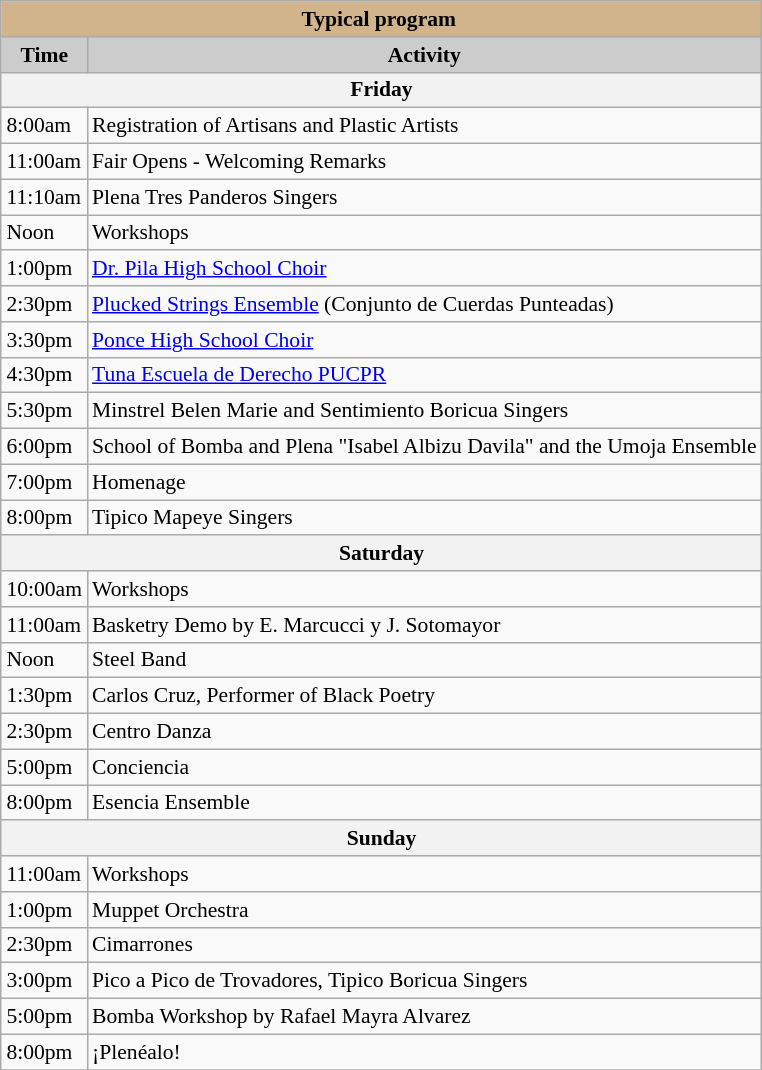<table class="wikitable collapsible collapsed" style="float:left; margin:0 0 0.5em 1em; text-align:left; font-size:90%;">
<tr>
<th style="background:tan; text-align:center" colspan="2"><span>Typical program</span> </th>
</tr>
<tr style="background:#ccc; text-align:center;">
<td><strong>Time</strong></td>
<td><strong>Activity</strong></td>
</tr>
<tr>
<th colspan=2>Friday</th>
</tr>
<tr>
<td align=left>8:00am</td>
<td>Registration of Artisans and Plastic Artists</td>
</tr>
<tr>
<td align=left>11:00am</td>
<td>Fair Opens - Welcoming Remarks</td>
</tr>
<tr>
<td align=left>11:10am</td>
<td>Plena Tres Panderos Singers</td>
</tr>
<tr>
<td align=left>Noon</td>
<td>Workshops</td>
</tr>
<tr>
<td align=left>1:00pm</td>
<td><a href='#'>Dr. Pila High School Choir</a></td>
</tr>
<tr>
<td align=left>2:30pm</td>
<td><a href='#'>Plucked Strings Ensemble</a> (Conjunto de Cuerdas Punteadas)</td>
</tr>
<tr>
<td align=left>3:30pm</td>
<td><a href='#'>Ponce High School Choir</a></td>
</tr>
<tr>
<td align=left>4:30pm</td>
<td><a href='#'>Tuna Escuela de Derecho PUCPR</a></td>
</tr>
<tr>
<td align=left>5:30pm</td>
<td>Minstrel Belen Marie and Sentimiento Boricua Singers</td>
</tr>
<tr>
<td align=left>6:00pm</td>
<td>School of Bomba and Plena "Isabel Albizu Davila" and the Umoja Ensemble</td>
</tr>
<tr>
<td align=left>7:00pm</td>
<td>Homenage</td>
</tr>
<tr>
<td align=left>8:00pm</td>
<td>Tipico Mapeye Singers</td>
</tr>
<tr>
<th colspan=2>Saturday</th>
</tr>
<tr>
<td align=left>10:00am</td>
<td>Workshops</td>
</tr>
<tr>
<td align=left>11:00am</td>
<td>Basketry Demo by E. Marcucci y J. Sotomayor</td>
</tr>
<tr>
<td align=left>Noon</td>
<td>Steel Band</td>
</tr>
<tr>
<td align=left>1:30pm</td>
<td>Carlos Cruz, Performer of Black Poetry</td>
</tr>
<tr>
<td align=left>2:30pm</td>
<td>Centro Danza</td>
</tr>
<tr>
<td align=left>5:00pm</td>
<td>Conciencia</td>
</tr>
<tr>
<td align=left>8:00pm</td>
<td>Esencia Ensemble</td>
</tr>
<tr>
<th colspan=2>Sunday</th>
</tr>
<tr>
<td align=left>11:00am</td>
<td>Workshops</td>
</tr>
<tr>
<td align=left>1:00pm</td>
<td>Muppet Orchestra</td>
</tr>
<tr>
<td align=left>2:30pm</td>
<td>Cimarrones</td>
</tr>
<tr>
<td align=left>3:00pm</td>
<td>Pico a Pico de Trovadores, Tipico Boricua Singers</td>
</tr>
<tr>
<td align=left>5:00pm</td>
<td>Bomba Workshop by Rafael Mayra Alvarez</td>
</tr>
<tr>
<td align=left>8:00pm</td>
<td>¡Plenéalo!</td>
</tr>
<tr>
</tr>
</table>
